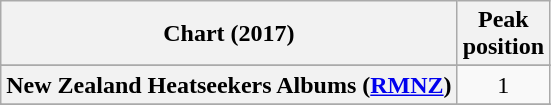<table class="wikitable sortable plainrowheaders" style="text-align:center">
<tr>
<th scope="col">Chart (2017)</th>
<th scope="col">Peak<br> position</th>
</tr>
<tr>
</tr>
<tr>
</tr>
<tr>
</tr>
<tr>
</tr>
<tr>
</tr>
<tr>
</tr>
<tr>
</tr>
<tr>
<th scope="row">New Zealand Heatseekers Albums (<a href='#'>RMNZ</a>)</th>
<td>1</td>
</tr>
<tr>
</tr>
<tr>
</tr>
<tr>
</tr>
<tr>
</tr>
<tr>
</tr>
<tr>
</tr>
</table>
